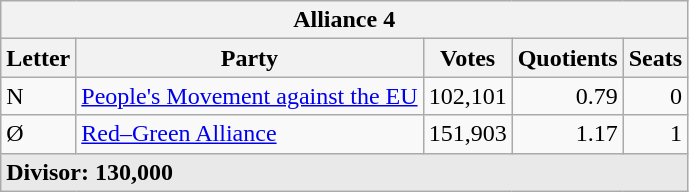<table class="wikitable">
<tr>
<th colspan="5">Alliance 4</th>
</tr>
<tr>
<th>Letter</th>
<th>Party</th>
<th>Votes</th>
<th>Quotients</th>
<th>Seats</th>
</tr>
<tr>
<td style="text-align:left;">N</td>
<td style="text-align:left;"><a href='#'>People's Movement against the EU</a></td>
<td style="text-align:right;">102,101</td>
<td style="text-align:right;">0.79</td>
<td style="text-align:right;">0</td>
</tr>
<tr>
<td style="text-align:left;">Ø</td>
<td style="text-align:left;"><a href='#'>Red–Green Alliance</a></td>
<td style="text-align:right;">151,903</td>
<td style="text-align:right;">1.17</td>
<td style="text-align:right;">1</td>
</tr>
<tr style="background-color:#E9E9E9">
<td colspan="5" style="text-align:left;"><strong>Divisor: 130,000</strong></td>
</tr>
</table>
